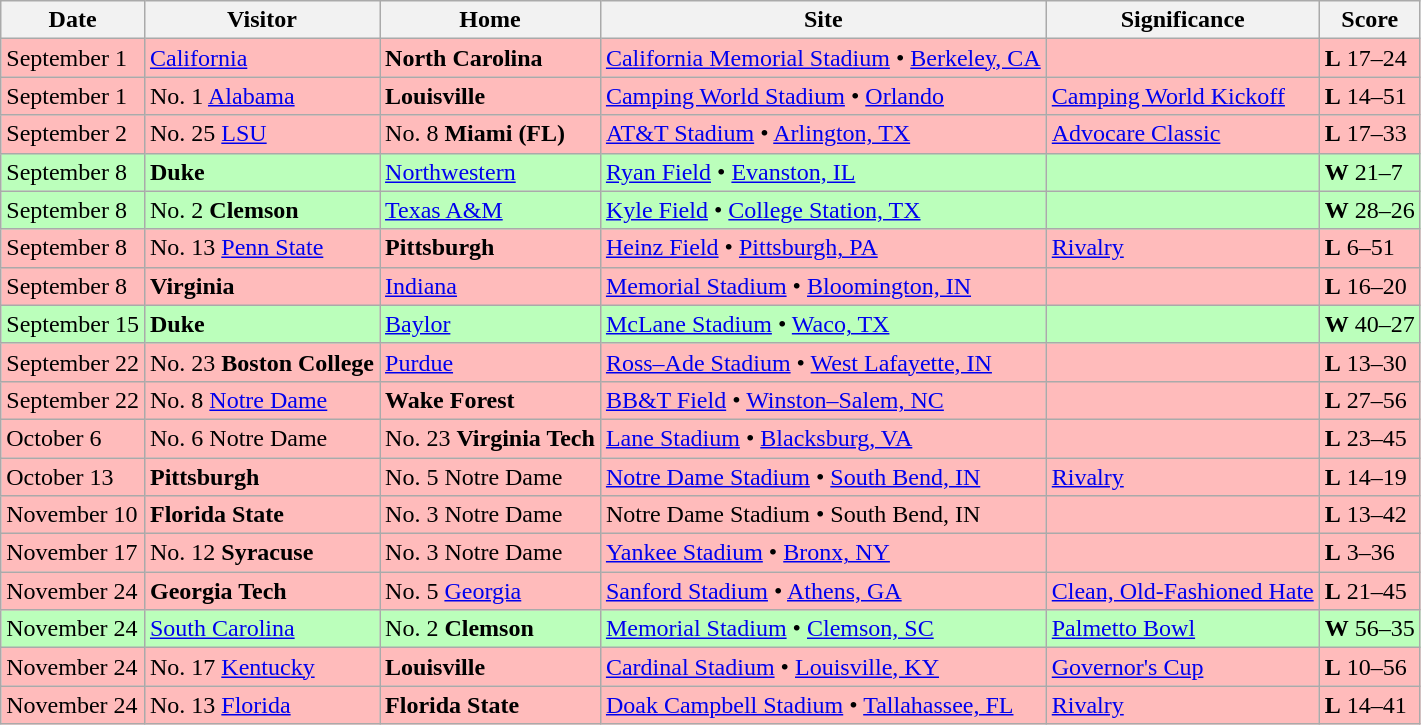<table class="wikitable">
<tr>
<th>Date</th>
<th>Visitor</th>
<th>Home</th>
<th>Site</th>
<th>Significance</th>
<th>Score</th>
</tr>
<tr style="background:#fbb;">
<td>September 1</td>
<td><a href='#'>California</a></td>
<td><strong>North Carolina</strong></td>
<td><a href='#'>California Memorial Stadium</a> • <a href='#'>Berkeley, CA</a></td>
<td></td>
<td><strong>L</strong> 17–24</td>
</tr>
<tr style="background:#fbb;">
<td>September 1</td>
<td>No. 1 <a href='#'>Alabama</a></td>
<td><strong>Louisville</strong></td>
<td><a href='#'>Camping World Stadium</a> • <a href='#'>Orlando</a></td>
<td><a href='#'>Camping World Kickoff</a></td>
<td><strong>L</strong> 14–51</td>
</tr>
<tr style="background:#fbb;">
<td>September 2</td>
<td>No. 25 <a href='#'>LSU</a></td>
<td>No. 8 <strong>Miami (FL)</strong></td>
<td><a href='#'>AT&T Stadium</a> • <a href='#'>Arlington, TX</a></td>
<td><a href='#'>Advocare Classic</a></td>
<td><strong>L</strong> 17–33</td>
</tr>
<tr style="background:#bfb;">
<td>September 8</td>
<td><strong>Duke</strong></td>
<td><a href='#'>Northwestern</a></td>
<td><a href='#'>Ryan Field</a> • <a href='#'>Evanston, IL</a></td>
<td></td>
<td><strong>W</strong> 21–7</td>
</tr>
<tr style="background:#bfb;">
<td>September 8</td>
<td>No. 2 <strong>Clemson</strong></td>
<td><a href='#'>Texas A&M</a></td>
<td><a href='#'>Kyle Field</a> • <a href='#'>College Station, TX</a></td>
<td></td>
<td><strong>W</strong> 28–26</td>
</tr>
<tr style="background:#fbb;">
<td>September 8</td>
<td>No. 13 <a href='#'>Penn State</a></td>
<td><strong>Pittsburgh</strong></td>
<td><a href='#'>Heinz Field</a> • <a href='#'>Pittsburgh, PA</a></td>
<td><a href='#'>Rivalry</a></td>
<td><strong>L</strong> 6–51</td>
</tr>
<tr style="background:#fbb;">
<td>September 8</td>
<td><strong>Virginia</strong></td>
<td><a href='#'>Indiana</a></td>
<td><a href='#'>Memorial Stadium</a> • <a href='#'>Bloomington, IN</a></td>
<td></td>
<td><strong>L</strong> 16–20</td>
</tr>
<tr style="background:#bfb;">
<td>September 15</td>
<td><strong>Duke</strong></td>
<td><a href='#'>Baylor</a></td>
<td><a href='#'>McLane Stadium</a> • <a href='#'>Waco, TX</a></td>
<td></td>
<td><strong>W</strong> 40–27</td>
</tr>
<tr style="background:#fbb;">
<td>September 22</td>
<td>No. 23 <strong>Boston College</strong></td>
<td><a href='#'>Purdue</a></td>
<td><a href='#'>Ross–Ade Stadium</a> • <a href='#'>West Lafayette, IN</a></td>
<td></td>
<td><strong>L</strong> 13–30</td>
</tr>
<tr style="background:#fbb;">
<td>September 22</td>
<td>No. 8 <a href='#'>Notre Dame</a></td>
<td><strong>Wake Forest</strong></td>
<td><a href='#'>BB&T Field</a> • <a href='#'>Winston–Salem, NC</a></td>
<td></td>
<td><strong>L</strong> 27–56</td>
</tr>
<tr style="background:#fbb;">
<td>October 6</td>
<td>No. 6 Notre Dame</td>
<td>No. 23 <strong>Virginia Tech</strong></td>
<td><a href='#'>Lane Stadium</a> • <a href='#'>Blacksburg, VA</a></td>
<td></td>
<td><strong>L</strong> 23–45</td>
</tr>
<tr style="background:#fbb;">
<td>October 13</td>
<td><strong>Pittsburgh</strong></td>
<td>No. 5 Notre Dame</td>
<td><a href='#'>Notre Dame Stadium</a> • <a href='#'>South Bend, IN</a></td>
<td><a href='#'>Rivalry</a></td>
<td><strong>L</strong> 14–19</td>
</tr>
<tr style="background:#fbb;">
<td>November 10</td>
<td><strong>Florida State</strong></td>
<td>No. 3 Notre Dame</td>
<td>Notre Dame Stadium • South Bend, IN</td>
<td></td>
<td><strong>L</strong> 13–42</td>
</tr>
<tr style="background:#fbb;">
<td>November 17</td>
<td>No. 12 <strong>Syracuse</strong></td>
<td>No. 3 Notre Dame</td>
<td><a href='#'>Yankee Stadium</a> • <a href='#'>Bronx, NY</a></td>
<td></td>
<td><strong>L</strong> 3–36</td>
</tr>
<tr style="background:#fbb;">
<td>November 24</td>
<td><strong>Georgia Tech</strong></td>
<td>No. 5 <a href='#'>Georgia</a></td>
<td><a href='#'>Sanford Stadium</a> • <a href='#'>Athens, GA</a></td>
<td><a href='#'>Clean, Old-Fashioned Hate</a></td>
<td><strong>L</strong> 21–45</td>
</tr>
<tr style="background:#bfb;">
<td>November 24</td>
<td><a href='#'>South Carolina</a></td>
<td>No. 2 <strong>Clemson</strong></td>
<td><a href='#'>Memorial Stadium</a> • <a href='#'>Clemson, SC</a></td>
<td><a href='#'>Palmetto Bowl</a></td>
<td><strong>W</strong> 56–35</td>
</tr>
<tr style="background:#fbb;">
<td>November 24</td>
<td>No. 17 <a href='#'>Kentucky</a></td>
<td><strong>Louisville</strong></td>
<td><a href='#'>Cardinal Stadium</a> • <a href='#'>Louisville, KY</a></td>
<td><a href='#'>Governor's Cup</a></td>
<td><strong>L</strong> 10–56</td>
</tr>
<tr style="background:#fbb;">
<td>November 24</td>
<td>No. 13 <a href='#'>Florida</a></td>
<td><strong>Florida State</strong></td>
<td><a href='#'>Doak Campbell Stadium</a> • <a href='#'>Tallahassee, FL</a></td>
<td><a href='#'>Rivalry</a></td>
<td><strong>L</strong> 14–41</td>
</tr>
</table>
